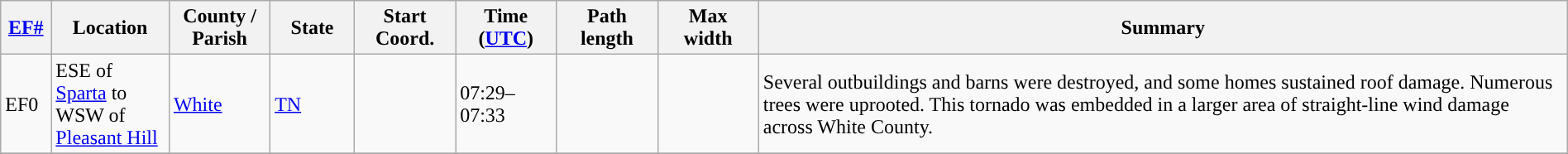<table class="wikitable sortable" style="width:100%;">
<tr>
<th scope="col"  style="width:3%; text-align:center;"><a href='#'>EF#</a></th>
<th scope="col"  style="width:7%; text-align:center;" class="unsortable">Location</th>
<th scope="col"  style="width:6%; text-align:center;" class="unsortable">County / Parish</th>
<th scope="col"  style="width:5%; text-align:center;">State</th>
<th scope="col"  style="width:6%; text-align:center;">Start Coord.</th>
<th scope="col"  style="width:6%; text-align:center;">Time (<a href='#'>UTC</a>)</th>
<th scope="col"  style="width:6%; text-align:center;">Path length</th>
<th scope="col"  style="width:6%; text-align:center;">Max width</th>
<th scope="col" class="unsortable" style="width:48%; text-align:center;">Summary</th>
</tr>
<tr>
<td>EF0</td>
<td>ESE of <a href='#'>Sparta</a> to WSW of <a href='#'>Pleasant Hill</a></td>
<td><a href='#'>White</a></td>
<td><a href='#'>TN</a></td>
<td></td>
<td>07:29–07:33</td>
<td></td>
<td></td>
<td>Several outbuildings and barns were destroyed, and some homes sustained roof damage. Numerous trees were uprooted. This tornado was embedded in a larger area of straight-line wind damage across White County.</td>
</tr>
<tr>
</tr>
</table>
